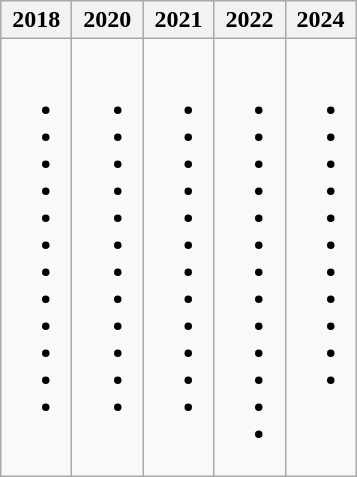<table class=wikitable>
<tr>
<th>2018</th>
<th>2020</th>
<th>2021</th>
<th>2022</th>
<th>2024</th>
</tr>
<tr style="vertical-align: top;">
<td><br><ul><li></li><li></li><li></li><li></li><li></li><li></li><li></li><li></li><li></li><li></li><li></li><li></li></ul></td>
<td><br><ul><li></li><li></li><li></li><li></li><li></li><li></li><li></li><li></li><li></li><li></li><li></li><li></li></ul></td>
<td><br><ul><li></li><li></li><li></li><li></li><li></li><li></li><li></li><li></li><li></li><li></li><li></li><li></li></ul></td>
<td><br><ul><li></li><li></li><li></li><li></li><li></li><li></li><li></li><li></li><li></li><li></li><li></li><li></li><li></li></ul></td>
<td><br><ul><li></li><li></li><li></li><li></li><li></li><li></li><li></li><li></li><li></li><li></li><li></li></ul></td>
</tr>
</table>
